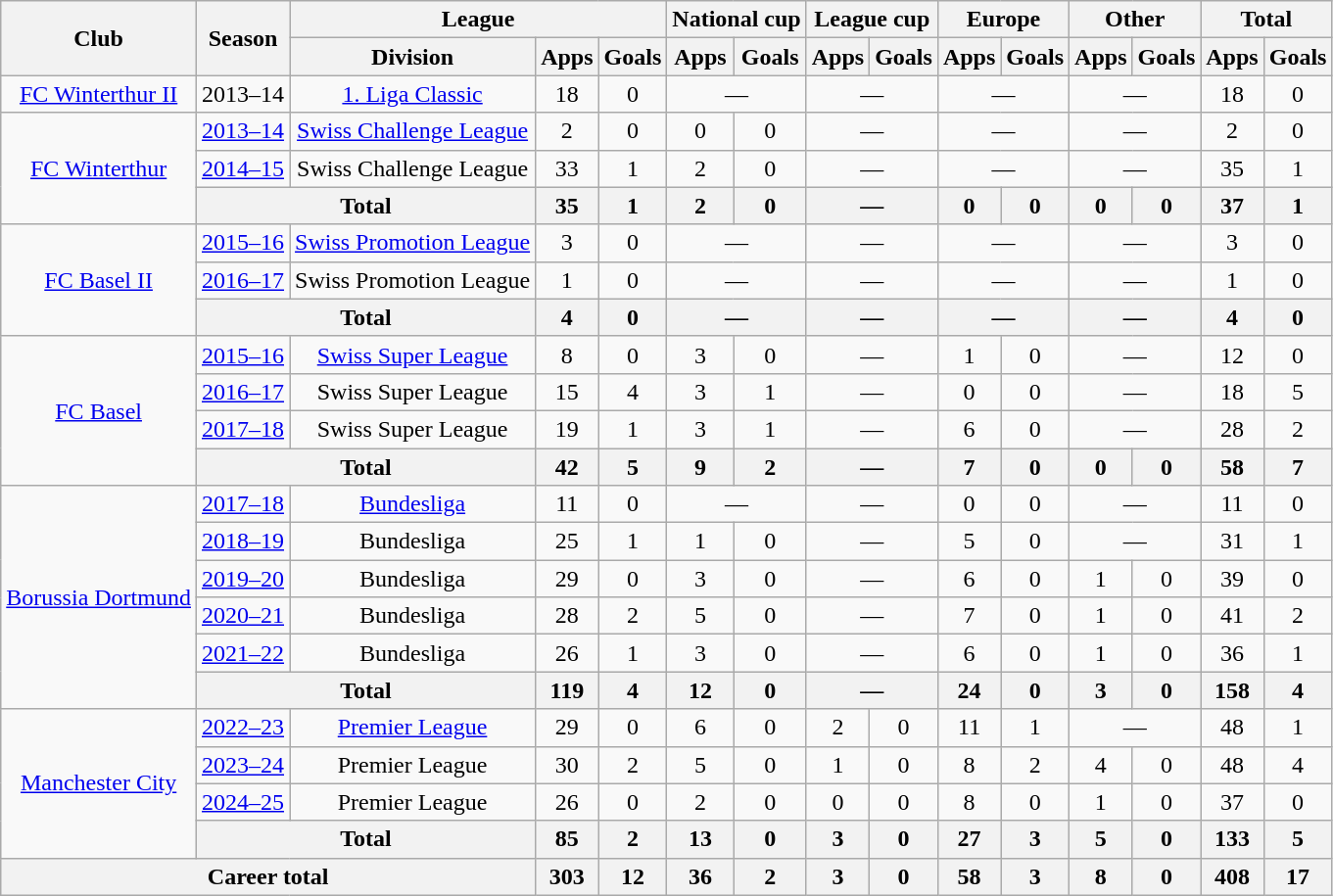<table class="wikitable" style="text-align: center;">
<tr>
<th rowspan="2">Club</th>
<th rowspan="2">Season</th>
<th colspan="3">League</th>
<th colspan="2">National cup</th>
<th colspan="2">League cup</th>
<th colspan="2">Europe</th>
<th colspan="2">Other</th>
<th colspan="2">Total</th>
</tr>
<tr>
<th>Division</th>
<th>Apps</th>
<th>Goals</th>
<th>Apps</th>
<th>Goals</th>
<th>Apps</th>
<th>Goals</th>
<th>Apps</th>
<th>Goals</th>
<th>Apps</th>
<th>Goals</th>
<th>Apps</th>
<th>Goals</th>
</tr>
<tr>
<td><a href='#'>FC Winterthur II</a></td>
<td>2013–14</td>
<td><a href='#'>1. Liga Classic</a></td>
<td>18</td>
<td>0</td>
<td colspan="2">—</td>
<td colspan="2">—</td>
<td colspan="2">—</td>
<td colspan="2">—</td>
<td>18</td>
<td>0</td>
</tr>
<tr>
<td rowspan="3"><a href='#'>FC Winterthur</a></td>
<td><a href='#'>2013–14</a></td>
<td><a href='#'>Swiss Challenge League</a></td>
<td>2</td>
<td>0</td>
<td>0</td>
<td>0</td>
<td colspan="2">—</td>
<td colspan="2">—</td>
<td colspan="2">—</td>
<td>2</td>
<td>0</td>
</tr>
<tr>
<td><a href='#'>2014–15</a></td>
<td>Swiss Challenge League</td>
<td>33</td>
<td>1</td>
<td>2</td>
<td>0</td>
<td colspan="2">—</td>
<td colspan="2">—</td>
<td colspan="2">—</td>
<td>35</td>
<td>1</td>
</tr>
<tr>
<th colspan="2">Total</th>
<th>35</th>
<th>1</th>
<th>2</th>
<th>0</th>
<th colspan="2">—</th>
<th>0</th>
<th>0</th>
<th>0</th>
<th>0</th>
<th>37</th>
<th>1</th>
</tr>
<tr>
<td rowspan="3"><a href='#'>FC Basel II</a></td>
<td><a href='#'>2015–16</a></td>
<td><a href='#'>Swiss Promotion League</a></td>
<td>3</td>
<td>0</td>
<td colspan="2">—</td>
<td colspan="2">—</td>
<td colspan="2">—</td>
<td colspan="2">—</td>
<td>3</td>
<td>0</td>
</tr>
<tr>
<td><a href='#'>2016–17</a></td>
<td>Swiss Promotion League</td>
<td>1</td>
<td>0</td>
<td colspan="2">—</td>
<td colspan="2">—</td>
<td colspan="2">—</td>
<td colspan="2">—</td>
<td>1</td>
<td>0</td>
</tr>
<tr>
<th colspan="2">Total</th>
<th>4</th>
<th>0</th>
<th colspan="2">—</th>
<th colspan="2">—</th>
<th colspan="2">—</th>
<th colspan="2">—</th>
<th>4</th>
<th>0</th>
</tr>
<tr>
<td rowspan="4"><a href='#'>FC Basel</a></td>
<td><a href='#'>2015–16</a></td>
<td><a href='#'>Swiss Super League</a></td>
<td>8</td>
<td>0</td>
<td>3</td>
<td>0</td>
<td colspan="2">—</td>
<td>1</td>
<td>0</td>
<td colspan="2">—</td>
<td>12</td>
<td>0</td>
</tr>
<tr>
<td><a href='#'>2016–17</a></td>
<td>Swiss Super League</td>
<td>15</td>
<td>4</td>
<td>3</td>
<td>1</td>
<td colspan="2">—</td>
<td>0</td>
<td>0</td>
<td colspan="2">—</td>
<td>18</td>
<td>5</td>
</tr>
<tr>
<td><a href='#'>2017–18</a></td>
<td>Swiss Super League</td>
<td>19</td>
<td>1</td>
<td>3</td>
<td>1</td>
<td colspan="2">—</td>
<td>6</td>
<td>0</td>
<td colspan="2">—</td>
<td>28</td>
<td>2</td>
</tr>
<tr>
<th colspan="2">Total</th>
<th>42</th>
<th>5</th>
<th>9</th>
<th>2</th>
<th colspan="2">—</th>
<th>7</th>
<th>0</th>
<th>0</th>
<th>0</th>
<th>58</th>
<th>7</th>
</tr>
<tr>
<td rowspan="6"><a href='#'>Borussia Dortmund</a></td>
<td><a href='#'>2017–18</a></td>
<td><a href='#'>Bundesliga</a></td>
<td>11</td>
<td>0</td>
<td colspan="2">—</td>
<td colspan="2">—</td>
<td>0</td>
<td>0</td>
<td colspan="2">—</td>
<td>11</td>
<td>0</td>
</tr>
<tr>
<td><a href='#'>2018–19</a></td>
<td>Bundesliga</td>
<td>25</td>
<td>1</td>
<td>1</td>
<td>0</td>
<td colspan="2">—</td>
<td>5</td>
<td>0</td>
<td colspan="2">—</td>
<td>31</td>
<td>1</td>
</tr>
<tr>
<td><a href='#'>2019–20</a></td>
<td>Bundesliga</td>
<td>29</td>
<td>0</td>
<td>3</td>
<td>0</td>
<td colspan="2">—</td>
<td>6</td>
<td>0</td>
<td>1</td>
<td>0</td>
<td>39</td>
<td>0</td>
</tr>
<tr>
<td><a href='#'>2020–21</a></td>
<td>Bundesliga</td>
<td>28</td>
<td>2</td>
<td>5</td>
<td>0</td>
<td colspan="2">—</td>
<td>7</td>
<td>0</td>
<td>1</td>
<td>0</td>
<td>41</td>
<td>2</td>
</tr>
<tr>
<td><a href='#'>2021–22</a></td>
<td>Bundesliga</td>
<td>26</td>
<td>1</td>
<td>3</td>
<td>0</td>
<td colspan="2">—</td>
<td>6</td>
<td>0</td>
<td>1</td>
<td>0</td>
<td>36</td>
<td>1</td>
</tr>
<tr>
<th colspan="2">Total</th>
<th>119</th>
<th>4</th>
<th>12</th>
<th>0</th>
<th colspan="2">—</th>
<th>24</th>
<th>0</th>
<th>3</th>
<th>0</th>
<th>158</th>
<th>4</th>
</tr>
<tr>
<td rowspan="4"><a href='#'>Manchester City</a></td>
<td><a href='#'>2022–23</a></td>
<td><a href='#'>Premier League</a></td>
<td>29</td>
<td>0</td>
<td>6</td>
<td>0</td>
<td>2</td>
<td>0</td>
<td>11</td>
<td>1</td>
<td colspan="2">—</td>
<td>48</td>
<td>1</td>
</tr>
<tr>
<td><a href='#'>2023–24</a></td>
<td>Premier League</td>
<td>30</td>
<td>2</td>
<td>5</td>
<td>0</td>
<td>1</td>
<td>0</td>
<td>8</td>
<td>2</td>
<td>4</td>
<td>0</td>
<td>48</td>
<td>4</td>
</tr>
<tr>
<td><a href='#'>2024–25</a></td>
<td>Premier League</td>
<td>26</td>
<td>0</td>
<td>2</td>
<td>0</td>
<td>0</td>
<td>0</td>
<td>8</td>
<td>0</td>
<td>1</td>
<td>0</td>
<td>37</td>
<td>0</td>
</tr>
<tr>
<th colspan="2">Total</th>
<th>85</th>
<th>2</th>
<th>13</th>
<th>0</th>
<th>3</th>
<th>0</th>
<th>27</th>
<th>3</th>
<th>5</th>
<th>0</th>
<th>133</th>
<th>5</th>
</tr>
<tr>
<th colspan="3">Career total</th>
<th>303</th>
<th>12</th>
<th>36</th>
<th>2</th>
<th>3</th>
<th>0</th>
<th>58</th>
<th>3</th>
<th>8</th>
<th>0</th>
<th>408</th>
<th>17</th>
</tr>
</table>
